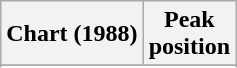<table class="wikitable sortable plainrowheaders" style="text-align:center">
<tr>
<th>Chart (1988)</th>
<th>Peak<br>position</th>
</tr>
<tr>
</tr>
<tr>
</tr>
</table>
